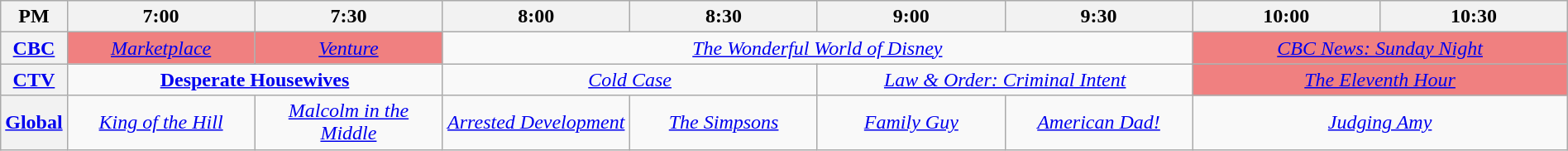<table class="wikitable" width="100%">
<tr>
<th width="4%">PM</th>
<th width="12%">7:00</th>
<th width="12%">7:30</th>
<th width="12%">8:00</th>
<th width="12%">8:30</th>
<th width="12%">9:00</th>
<th width="12%">9:30</th>
<th width="12%">10:00</th>
<th width="12%">10:30</th>
</tr>
<tr align="center">
<th><a href='#'>CBC</a></th>
<td colspan="1" align=center bgcolor="#F08080"><em><a href='#'>Marketplace</a></em></td>
<td colspan="1" align=center bgcolor="#F08080"><em><a href='#'>Venture</a></em></td>
<td colspan="4" align=center><em><a href='#'>The Wonderful World of Disney</a></em></td>
<td colspan="2" align=center bgcolor="#F08080"><em><a href='#'>CBC News: Sunday Night</a></em></td>
</tr>
<tr align="center">
<th><a href='#'>CTV</a></th>
<td colspan="2" align=center><strong><a href='#'>Desperate Housewives</a></strong></td>
<td colspan="2" align=center><em><a href='#'>Cold Case</a></em></td>
<td colspan="2" align=center><em><a href='#'>Law & Order: Criminal Intent</a></em></td>
<td colspan="2" align=center bgcolor="#F08080"><em><a href='#'>The Eleventh Hour</a></em></td>
</tr>
<tr align="center">
<th><a href='#'>Global</a></th>
<td colspan="1" align=center><em><a href='#'>King of the Hill</a></em></td>
<td colspan="1" align=center><em><a href='#'>Malcolm in the Middle</a></em></td>
<td colspan="1" align=center><em><a href='#'>Arrested Development</a></em></td>
<td colspan="1" align=center><em><a href='#'>The Simpsons</a></em></td>
<td colspan="1" align=center><em><a href='#'>Family Guy</a></em></td>
<td colspan="1" align=center><em><a href='#'>American Dad!</a></em></td>
<td colspan="2" align=center><em><a href='#'>Judging Amy</a></em></td>
</tr>
</table>
